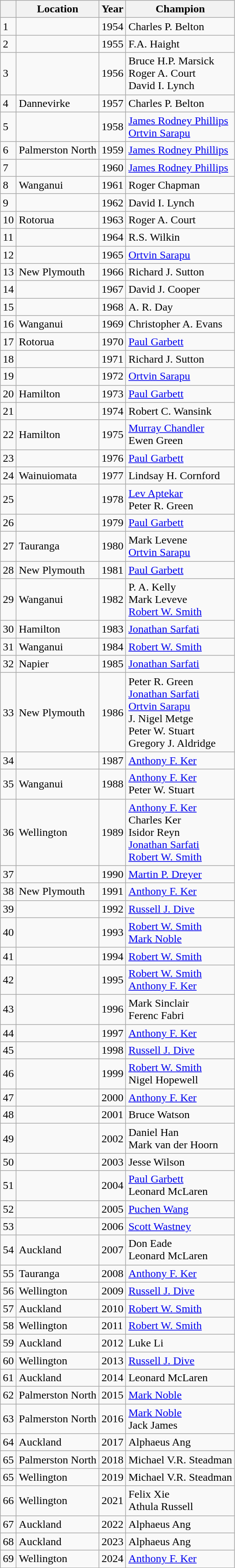<table class="wikitable">
<tr>
<th></th>
<th>Location</th>
<th>Year</th>
<th>Champion</th>
</tr>
<tr>
<td>1</td>
<td></td>
<td>1954</td>
<td>Charles P. Belton</td>
</tr>
<tr>
<td>2</td>
<td></td>
<td>1955</td>
<td>F.A. Haight</td>
</tr>
<tr>
<td>3</td>
<td></td>
<td>1956</td>
<td>Bruce H.P. Marsick<br>Roger A. Court<br> David I. Lynch</td>
</tr>
<tr>
<td>4</td>
<td>Dannevirke</td>
<td>1957</td>
<td>Charles P. Belton</td>
</tr>
<tr>
<td>5</td>
<td></td>
<td>1958</td>
<td><a href='#'>James Rodney Phillips</a><br><a href='#'>Ortvin Sarapu</a></td>
</tr>
<tr>
<td>6</td>
<td>Palmerston North</td>
<td>1959</td>
<td><a href='#'>James Rodney Phillips</a></td>
</tr>
<tr>
<td>7</td>
<td></td>
<td>1960</td>
<td><a href='#'>James Rodney Phillips</a></td>
</tr>
<tr>
<td>8</td>
<td>Wanganui</td>
<td>1961</td>
<td>Roger Chapman</td>
</tr>
<tr>
<td>9</td>
<td></td>
<td>1962</td>
<td>David I. Lynch</td>
</tr>
<tr>
<td>10</td>
<td>Rotorua</td>
<td>1963</td>
<td>Roger A. Court</td>
</tr>
<tr>
<td>11</td>
<td></td>
<td>1964</td>
<td>R.S. Wilkin</td>
</tr>
<tr>
<td>12</td>
<td></td>
<td>1965</td>
<td><a href='#'>Ortvin Sarapu</a></td>
</tr>
<tr>
<td>13</td>
<td>New Plymouth</td>
<td>1966</td>
<td>Richard J. Sutton</td>
</tr>
<tr>
<td>14</td>
<td></td>
<td>1967</td>
<td>David J. Cooper</td>
</tr>
<tr>
<td>15</td>
<td></td>
<td>1968</td>
<td>A. R. Day</td>
</tr>
<tr>
<td>16</td>
<td>Wanganui</td>
<td>1969</td>
<td>Christopher A. Evans</td>
</tr>
<tr>
<td>17</td>
<td>Rotorua</td>
<td>1970</td>
<td><a href='#'>Paul Garbett</a></td>
</tr>
<tr>
<td>18</td>
<td></td>
<td>1971</td>
<td>Richard J. Sutton</td>
</tr>
<tr>
<td>19</td>
<td></td>
<td>1972</td>
<td><a href='#'>Ortvin Sarapu</a></td>
</tr>
<tr>
<td>20</td>
<td>Hamilton</td>
<td>1973</td>
<td><a href='#'>Paul Garbett</a></td>
</tr>
<tr>
<td>21</td>
<td></td>
<td>1974</td>
<td>Robert C. Wansink</td>
</tr>
<tr>
<td>22</td>
<td>Hamilton</td>
<td>1975</td>
<td><a href='#'>Murray Chandler</a><br> Ewen Green</td>
</tr>
<tr>
<td>23</td>
<td></td>
<td>1976</td>
<td><a href='#'>Paul Garbett</a></td>
</tr>
<tr>
<td>24</td>
<td>Wainuiomata</td>
<td>1977</td>
<td>Lindsay H. Cornford</td>
</tr>
<tr>
<td>25</td>
<td></td>
<td>1978</td>
<td><a href='#'>Lev Aptekar</a><br> Peter R. Green</td>
</tr>
<tr>
<td>26</td>
<td></td>
<td>1979</td>
<td><a href='#'>Paul Garbett</a></td>
</tr>
<tr>
<td>27</td>
<td>Tauranga</td>
<td>1980</td>
<td>Mark Levene<br><a href='#'>Ortvin Sarapu</a></td>
</tr>
<tr>
<td>28</td>
<td>New Plymouth</td>
<td>1981</td>
<td><a href='#'>Paul Garbett</a></td>
</tr>
<tr>
<td>29</td>
<td>Wanganui</td>
<td>1982</td>
<td>P. A. Kelly<br>Mark Leveve<br><a href='#'>Robert W. Smith</a></td>
</tr>
<tr>
<td>30</td>
<td>Hamilton</td>
<td>1983</td>
<td><a href='#'>Jonathan Sarfati</a></td>
</tr>
<tr>
<td>31</td>
<td>Wanganui</td>
<td>1984</td>
<td><a href='#'>Robert W. Smith</a></td>
</tr>
<tr>
<td>32</td>
<td>Napier</td>
<td>1985</td>
<td><a href='#'>Jonathan Sarfati</a></td>
</tr>
<tr>
<td>33</td>
<td>New Plymouth</td>
<td>1986</td>
<td>Peter R. Green<br><a href='#'>Jonathan Sarfati</a><br><a href='#'>Ortvin Sarapu</a><br>J. Nigel Metge<br>Peter W. Stuart<br>Gregory J. Aldridge</td>
</tr>
<tr>
<td>34</td>
<td></td>
<td>1987</td>
<td><a href='#'>Anthony F. Ker</a></td>
</tr>
<tr>
<td>35</td>
<td>Wanganui</td>
<td>1988</td>
<td><a href='#'>Anthony F. Ker</a><br>Peter W. Stuart</td>
</tr>
<tr>
<td>36</td>
<td>Wellington</td>
<td>1989</td>
<td><a href='#'>Anthony F. Ker</a><br>Charles Ker<br>Isidor Reyn<br><a href='#'>Jonathan Sarfati</a><br><a href='#'>Robert W. Smith</a></td>
</tr>
<tr>
<td>37</td>
<td></td>
<td>1990</td>
<td><a href='#'>Martin P. Dreyer</a></td>
</tr>
<tr>
<td>38</td>
<td>New Plymouth</td>
<td>1991</td>
<td><a href='#'>Anthony F. Ker</a></td>
</tr>
<tr>
<td>39</td>
<td></td>
<td>1992</td>
<td><a href='#'>Russell J. Dive</a></td>
</tr>
<tr>
<td>40</td>
<td></td>
<td>1993</td>
<td><a href='#'>Robert W. Smith</a><br><a href='#'>Mark Noble</a></td>
</tr>
<tr>
<td>41</td>
<td></td>
<td>1994</td>
<td><a href='#'>Robert W. Smith</a></td>
</tr>
<tr>
<td>42</td>
<td></td>
<td>1995</td>
<td><a href='#'>Robert W. Smith</a><br><a href='#'>Anthony F. Ker</a></td>
</tr>
<tr>
<td>43</td>
<td></td>
<td>1996</td>
<td>Mark Sinclair<br>Ferenc Fabri</td>
</tr>
<tr>
<td>44</td>
<td></td>
<td>1997</td>
<td><a href='#'>Anthony F. Ker</a></td>
</tr>
<tr>
<td>45</td>
<td></td>
<td>1998</td>
<td><a href='#'>Russell J. Dive</a></td>
</tr>
<tr>
<td>46</td>
<td></td>
<td>1999</td>
<td><a href='#'>Robert W. Smith</a><br>Nigel Hopewell</td>
</tr>
<tr>
<td>47</td>
<td></td>
<td>2000</td>
<td><a href='#'>Anthony F. Ker</a></td>
</tr>
<tr>
<td>48</td>
<td></td>
<td>2001</td>
<td>Bruce Watson</td>
</tr>
<tr>
<td>49</td>
<td></td>
<td>2002</td>
<td>Daniel Han<br>Mark van der Hoorn</td>
</tr>
<tr>
<td>50</td>
<td></td>
<td>2003</td>
<td>Jesse Wilson</td>
</tr>
<tr>
<td>51</td>
<td></td>
<td>2004</td>
<td><a href='#'>Paul Garbett</a><br>Leonard McLaren</td>
</tr>
<tr>
<td>52</td>
<td></td>
<td>2005</td>
<td><a href='#'>Puchen Wang</a></td>
</tr>
<tr>
<td>53</td>
<td></td>
<td>2006</td>
<td><a href='#'>Scott Wastney</a></td>
</tr>
<tr>
<td>54</td>
<td>Auckland</td>
<td>2007</td>
<td>Don Eade<br>Leonard McLaren</td>
</tr>
<tr>
<td>55</td>
<td>Tauranga</td>
<td>2008</td>
<td><a href='#'>Anthony F. Ker</a></td>
</tr>
<tr>
<td>56</td>
<td>Wellington</td>
<td>2009</td>
<td><a href='#'>Russell J. Dive</a></td>
</tr>
<tr>
<td>57</td>
<td>Auckland</td>
<td>2010</td>
<td><a href='#'>Robert W. Smith</a></td>
</tr>
<tr>
<td>58</td>
<td>Wellington</td>
<td>2011</td>
<td><a href='#'>Robert W. Smith</a></td>
</tr>
<tr>
<td>59</td>
<td>Auckland</td>
<td>2012</td>
<td>Luke Li</td>
</tr>
<tr>
<td>60</td>
<td>Wellington</td>
<td>2013</td>
<td><a href='#'>Russell J. Dive</a></td>
</tr>
<tr>
<td>61</td>
<td>Auckland</td>
<td>2014</td>
<td>Leonard McLaren</td>
</tr>
<tr>
<td>62</td>
<td>Palmerston North</td>
<td>2015</td>
<td><a href='#'>Mark Noble</a></td>
</tr>
<tr>
<td>63</td>
<td>Palmerston North</td>
<td>2016</td>
<td><a href='#'>Mark Noble</a><br>Jack James</td>
</tr>
<tr>
<td>64</td>
<td>Auckland</td>
<td>2017</td>
<td>Alphaeus Ang</td>
</tr>
<tr>
<td>65</td>
<td>Palmerston North</td>
<td>2018</td>
<td>Michael V.R. Steadman</td>
</tr>
<tr>
<td>65</td>
<td>Wellington</td>
<td>2019</td>
<td>Michael V.R. Steadman</td>
</tr>
<tr>
<td>66</td>
<td>Wellington</td>
<td>2021</td>
<td>Felix Xie<br>Athula Russell</td>
</tr>
<tr>
<td>67</td>
<td>Auckland</td>
<td>2022</td>
<td>Alphaeus Ang</td>
</tr>
<tr>
<td>68</td>
<td>Auckland</td>
<td>2023</td>
<td>Alphaeus Ang</td>
</tr>
<tr>
<td>69</td>
<td>Wellington</td>
<td>2024</td>
<td><a href='#'>Anthony F. Ker</a></td>
</tr>
</table>
